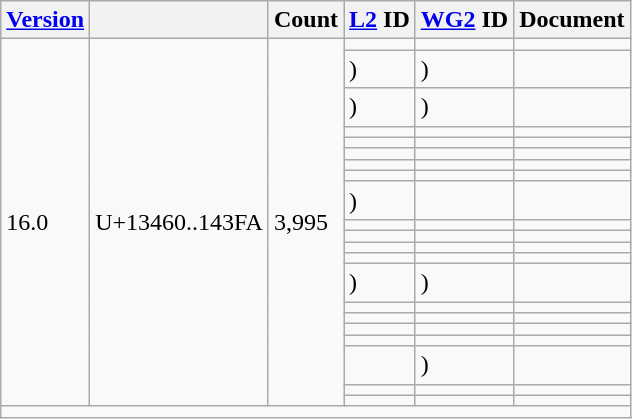<table class="wikitable collapsible sticky-header">
<tr>
<th><a href='#'>Version</a></th>
<th></th>
<th>Count</th>
<th><a href='#'>L2</a> ID</th>
<th><a href='#'>WG2</a> ID</th>
<th>Document</th>
</tr>
<tr>
<td rowspan="21">16.0</td>
<td rowspan="21">U+13460..143FA</td>
<td rowspan="21">3,995</td>
<td></td>
<td></td>
<td></td>
</tr>
<tr>
<td> )</td>
<td> )</td>
<td></td>
</tr>
<tr>
<td> )</td>
<td> )</td>
<td></td>
</tr>
<tr>
<td></td>
<td></td>
<td></td>
</tr>
<tr>
<td></td>
<td></td>
<td></td>
</tr>
<tr>
<td></td>
<td></td>
<td></td>
</tr>
<tr>
<td></td>
<td></td>
<td></td>
</tr>
<tr>
<td></td>
<td></td>
<td></td>
</tr>
<tr>
<td> )</td>
<td></td>
<td></td>
</tr>
<tr>
<td></td>
<td></td>
<td></td>
</tr>
<tr>
<td></td>
<td></td>
<td></td>
</tr>
<tr>
<td></td>
<td></td>
<td></td>
</tr>
<tr>
<td></td>
<td></td>
<td></td>
</tr>
<tr>
<td> )</td>
<td> )</td>
<td></td>
</tr>
<tr>
<td></td>
<td></td>
<td></td>
</tr>
<tr>
<td></td>
<td></td>
<td></td>
</tr>
<tr>
<td></td>
<td></td>
<td></td>
</tr>
<tr>
<td></td>
<td></td>
<td></td>
</tr>
<tr>
<td></td>
<td> )</td>
<td></td>
</tr>
<tr>
<td></td>
<td></td>
<td></td>
</tr>
<tr>
<td></td>
<td></td>
<td></td>
</tr>
<tr class="sortbottom">
<td colspan="6"></td>
</tr>
</table>
